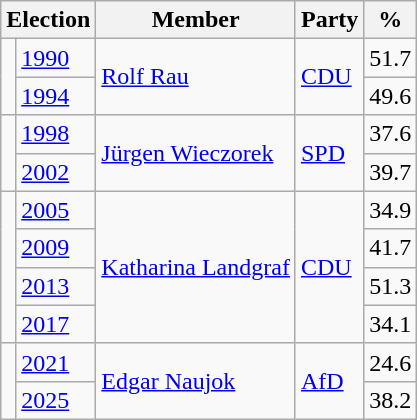<table class=wikitable>
<tr>
<th colspan=2>Election</th>
<th>Member</th>
<th>Party</th>
<th>%</th>
</tr>
<tr>
<td rowspan=2 bgcolor=></td>
<td><a href='#'>1990</a></td>
<td rowspan=2><a href='#'>Rolf Rau</a></td>
<td rowspan=2><a href='#'>CDU</a></td>
<td align=right>51.7</td>
</tr>
<tr>
<td><a href='#'>1994</a></td>
<td align=right>49.6</td>
</tr>
<tr>
<td rowspan=2 bgcolor=></td>
<td><a href='#'>1998</a></td>
<td rowspan=2><a href='#'>Jürgen Wieczorek</a></td>
<td rowspan=2><a href='#'>SPD</a></td>
<td align=right>37.6</td>
</tr>
<tr>
<td><a href='#'>2002</a></td>
<td align=right>39.7</td>
</tr>
<tr>
<td rowspan=4 bgcolor=></td>
<td><a href='#'>2005</a></td>
<td rowspan=4><a href='#'>Katharina Landgraf</a></td>
<td rowspan=4><a href='#'>CDU</a></td>
<td align=right>34.9</td>
</tr>
<tr>
<td><a href='#'>2009</a></td>
<td align=right>41.7</td>
</tr>
<tr>
<td><a href='#'>2013</a></td>
<td align=right>51.3</td>
</tr>
<tr>
<td><a href='#'>2017</a></td>
<td align=right>34.1</td>
</tr>
<tr>
<td rowspan=2 bgcolor=></td>
<td><a href='#'>2021</a></td>
<td rowspan=2><a href='#'>Edgar Naujok</a></td>
<td rowspan=2><a href='#'>AfD</a></td>
<td align=right>24.6</td>
</tr>
<tr>
<td><a href='#'>2025</a></td>
<td align=right>38.2</td>
</tr>
</table>
